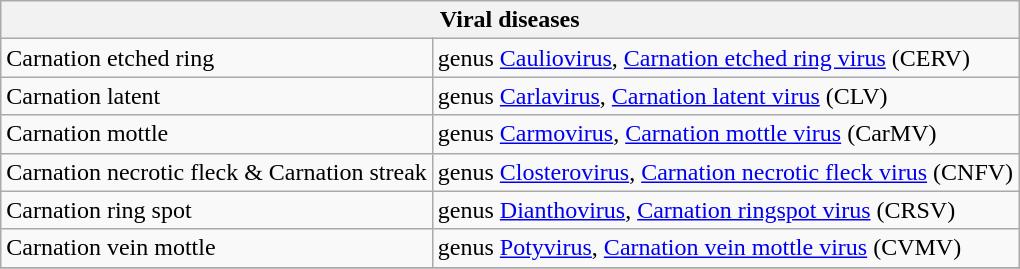<table class="wikitable" style="clear">
<tr>
<th colspan=2><strong>Viral diseases</strong><br></th>
</tr>
<tr>
<td>Carnation etched ring</td>
<td>genus <a href='#'>Cauliovirus</a>, <a href='#'>Carnation etched ring virus</a> (CERV)</td>
</tr>
<tr>
<td>Carnation latent</td>
<td>genus <a href='#'>Carlavirus</a>, <a href='#'>Carnation latent virus</a> (CLV)</td>
</tr>
<tr>
<td>Carnation mottle</td>
<td>genus <a href='#'>Carmovirus</a>, <a href='#'>Carnation mottle virus</a> (CarMV)</td>
</tr>
<tr>
<td>Carnation necrotic fleck & Carnation streak</td>
<td>genus <a href='#'>Closterovirus</a>, <a href='#'>Carnation necrotic fleck virus</a> (CNFV)</td>
</tr>
<tr>
<td>Carnation ring spot</td>
<td>genus <a href='#'>Dianthovirus</a>, <a href='#'>Carnation ringspot virus</a> (CRSV)</td>
</tr>
<tr>
<td>Carnation vein mottle</td>
<td>genus <a href='#'>Potyvirus</a>, <a href='#'>Carnation vein mottle virus</a> (CVMV)</td>
</tr>
<tr>
</tr>
</table>
